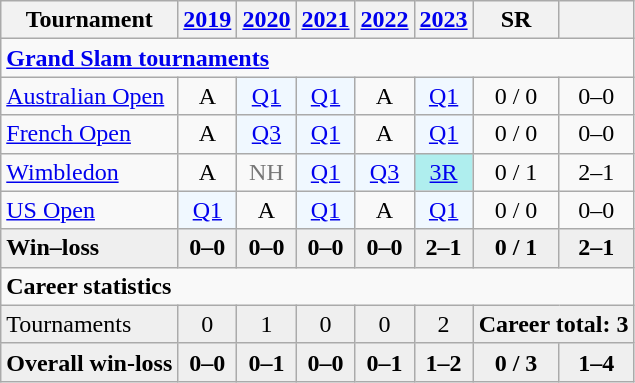<table class="wikitable" style="text-align:center">
<tr>
<th>Tournament</th>
<th><a href='#'>2019</a></th>
<th><a href='#'>2020</a></th>
<th><a href='#'>2021</a></th>
<th><a href='#'>2022</a></th>
<th><a href='#'>2023</a></th>
<th>SR</th>
<th></th>
</tr>
<tr>
<td align=left colspan="9"><strong><a href='#'>Grand Slam tournaments</a></strong></td>
</tr>
<tr>
<td align="left"><a href='#'>Australian Open</a></td>
<td>A</td>
<td bgcolor="f0f8ff"><a href='#'>Q1</a></td>
<td bgcolor="f0f8ff"><a href='#'>Q1</a></td>
<td>A</td>
<td bgcolor="f0f8ff"><a href='#'>Q1</a></td>
<td>0 / 0</td>
<td>0–0</td>
</tr>
<tr>
<td align="left"><a href='#'>French Open</a></td>
<td>A</td>
<td bgcolor="f0f8ff"><a href='#'>Q3</a></td>
<td bgcolor="f0f8ff"><a href='#'>Q1</a></td>
<td>A</td>
<td bgcolor="f0f8ff"><a href='#'>Q1</a></td>
<td>0 / 0</td>
<td>0–0</td>
</tr>
<tr>
<td align="left"><a href='#'>Wimbledon</a></td>
<td>A</td>
<td style="color:#767676">NH</td>
<td bgcolor=f0f8ff><a href='#'>Q1</a></td>
<td bgcolor=f0f8ff><a href='#'>Q3</a></td>
<td bgcolor=afeeee><a href='#'>3R</a></td>
<td>0 / 1</td>
<td>2–1</td>
</tr>
<tr>
<td align="left"><a href='#'>US Open</a></td>
<td bgcolor=f0f8ff><a href='#'>Q1</a></td>
<td>A</td>
<td bgcolor=f0f8ff><a href='#'>Q1</a></td>
<td>A</td>
<td bgcolor=f0f8ff><a href='#'>Q1</a></td>
<td>0 / 0</td>
<td>0–0</td>
</tr>
<tr style="background:#efefef;font-weight:bold">
<td align="left">Win–loss</td>
<td>0–0</td>
<td>0–0</td>
<td>0–0</td>
<td>0–0</td>
<td>2–1</td>
<td>0 / 1</td>
<td>2–1</td>
</tr>
<tr>
<td align=left colspan="9"><strong>Career statistics</strong></td>
</tr>
<tr bgcolor=efefef>
<td align=left>Tournaments</td>
<td>0</td>
<td>1</td>
<td>0</td>
<td>0</td>
<td>2</td>
<td colspan="3"><strong>Career total: 3</strong></td>
</tr>
<tr style=background:#efefef;font-weight:bold>
<td align=left>Overall win-loss</td>
<td>0–0</td>
<td>0–1</td>
<td>0–0</td>
<td>0–1</td>
<td>1–2</td>
<td>0 / 3</td>
<td>1–4</td>
</tr>
</table>
